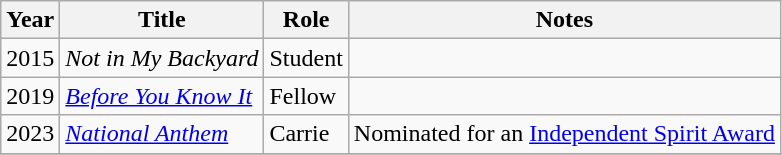<table class="wikitable unsortable">
<tr>
<th scope="col">Year</th>
<th scope="col">Title</th>
<th scope="col">Role</th>
<th scope="col">Notes</th>
</tr>
<tr>
<td>2015</td>
<td scope="row"><em>Not in My Backyard</em></td>
<td>Student</td>
<td></td>
</tr>
<tr>
<td>2019</td>
<td scope="row"><em><a href='#'>Before You Know It</a></em></td>
<td>Fellow</td>
<td></td>
</tr>
<tr>
<td>2023</td>
<td><em><a href='#'>National Anthem</a></em></td>
<td>Carrie</td>
<td>Nominated for an <a href='#'> Independent Spirit Award</a></td>
</tr>
<tr>
</tr>
</table>
